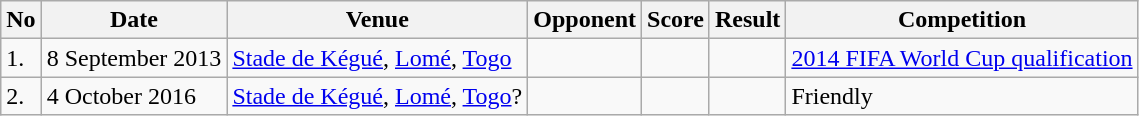<table class="wikitable">
<tr>
<th>No</th>
<th>Date</th>
<th>Venue</th>
<th>Opponent</th>
<th>Score</th>
<th>Result</th>
<th>Competition</th>
</tr>
<tr>
<td>1.</td>
<td>8 September 2013</td>
<td><a href='#'>Stade de Kégué</a>, <a href='#'>Lomé</a>, <a href='#'>Togo</a></td>
<td></td>
<td></td>
<td></td>
<td><a href='#'>2014 FIFA World Cup qualification</a></td>
</tr>
<tr>
<td>2.</td>
<td>4 October 2016</td>
<td><a href='#'>Stade de Kégué</a>, <a href='#'>Lomé</a>, <a href='#'>Togo</a>?</td>
<td></td>
<td></td>
<td></td>
<td>Friendly</td>
</tr>
</table>
